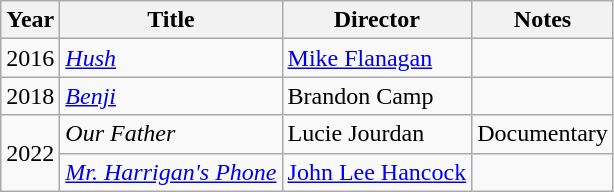<table class="wikitable">
<tr>
<th>Year</th>
<th>Title</th>
<th>Director</th>
<th>Notes</th>
</tr>
<tr>
<td>2016</td>
<td><em><a href='#'>Hush</a></em></td>
<td><a href='#'>Mike Flanagan</a></td>
<td></td>
</tr>
<tr>
<td>2018</td>
<td><em><a href='#'>Benji</a></em></td>
<td>Brandon Camp</td>
<td></td>
</tr>
<tr>
<td rowspan=2>2022</td>
<td><em>Our Father</em></td>
<td>Lucie Jourdan</td>
<td>Documentary</td>
</tr>
<tr>
<td><em><a href='#'>Mr. Harrigan's Phone</a></em></td>
<td><a href='#'>John Lee Hancock</a></td>
<td></td>
</tr>
</table>
